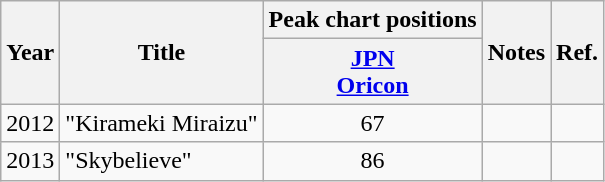<table class="wikitable">
<tr>
<th rowspan="2">Year</th>
<th rowspan="2">Title</th>
<th>Peak chart positions</th>
<th rowspan="2">Notes</th>
<th rowspan="2">Ref.</th>
</tr>
<tr>
<th><a href='#'>JPN</a><br><a href='#'>Oricon</a></th>
</tr>
<tr>
<td>2012</td>
<td>"Kirameki Miraizu"</td>
<td align="center">67</td>
<td></td>
<td></td>
</tr>
<tr>
<td>2013</td>
<td>"Skybelieve"</td>
<td align="center">86</td>
<td></td>
<td></td>
</tr>
</table>
